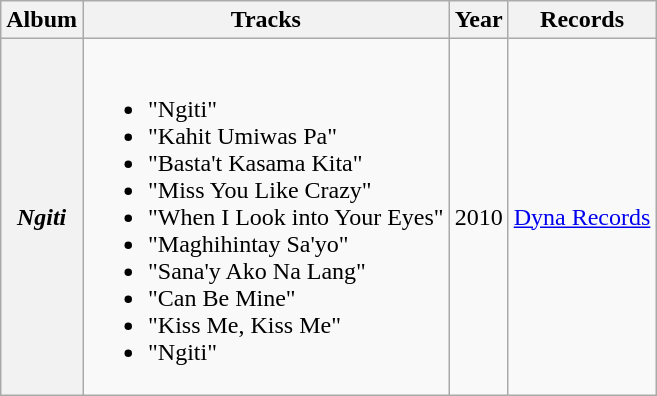<table class="wikitable plainrowheaders">
<tr>
<th scope="col">Album</th>
<th scope="col">Tracks</th>
<th scope="col">Year</th>
<th scope="col">Records</th>
</tr>
<tr>
<th scope="row"><em>Ngiti</em></th>
<td><br><ul><li>"Ngiti" </li><li>"Kahit Umiwas Pa" </li><li>"Basta't Kasama Kita" </li><li>"Miss You Like Crazy"</li><li>"When I Look into Your Eyes"</li><li>"Maghihintay Sa'yo" </li><li>"Sana'y Ako Na Lang"</li><li>"Can Be Mine"</li><li>"Kiss Me, Kiss Me"</li><li>"Ngiti" </li></ul></td>
<td>2010</td>
<td><a href='#'>Dyna Records</a></td>
</tr>
</table>
